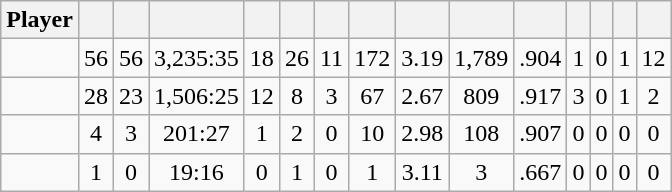<table class="wikitable sortable" style="text-align:center;">
<tr>
<th>Player</th>
<th></th>
<th></th>
<th></th>
<th></th>
<th></th>
<th></th>
<th></th>
<th></th>
<th></th>
<th></th>
<th></th>
<th></th>
<th></th>
<th></th>
</tr>
<tr>
<td></td>
<td>56</td>
<td>56</td>
<td>3,235:35</td>
<td>18</td>
<td>26</td>
<td>11</td>
<td>172</td>
<td>3.19</td>
<td>1,789</td>
<td>.904</td>
<td>1</td>
<td>0</td>
<td>1</td>
<td>12</td>
</tr>
<tr>
<td></td>
<td>28</td>
<td>23</td>
<td>1,506:25</td>
<td>12</td>
<td>8</td>
<td>3</td>
<td>67</td>
<td>2.67</td>
<td>809</td>
<td>.917</td>
<td>3</td>
<td>0</td>
<td>1</td>
<td>2</td>
</tr>
<tr>
<td></td>
<td>4</td>
<td>3</td>
<td>201:27</td>
<td>1</td>
<td>2</td>
<td>0</td>
<td>10</td>
<td>2.98</td>
<td>108</td>
<td>.907</td>
<td>0</td>
<td>0</td>
<td>0</td>
<td>0</td>
</tr>
<tr>
<td></td>
<td>1</td>
<td>0</td>
<td>19:16</td>
<td>0</td>
<td>1</td>
<td>0</td>
<td>1</td>
<td>3.11</td>
<td>3</td>
<td>.667</td>
<td>0</td>
<td>0</td>
<td>0</td>
<td>0</td>
</tr>
</table>
